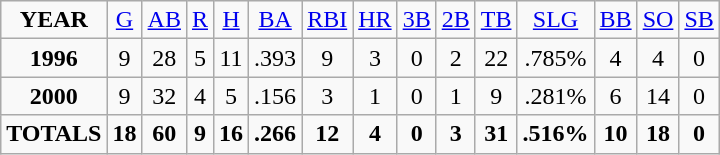<table class="sortable wikitable">
<tr align=center>
<td><strong>YEAR</strong></td>
<td><a href='#'>G</a></td>
<td><a href='#'>AB</a></td>
<td><a href='#'>R</a></td>
<td><a href='#'>H</a></td>
<td><a href='#'>BA</a></td>
<td><a href='#'>RBI</a></td>
<td><a href='#'>HR</a></td>
<td><a href='#'>3B</a></td>
<td><a href='#'>2B</a></td>
<td><a href='#'>TB</a></td>
<td><a href='#'>SLG</a></td>
<td><a href='#'>BB</a></td>
<td><a href='#'>SO</a></td>
<td><a href='#'>SB</a></td>
</tr>
<tr align=center>
<td><strong>1996</strong></td>
<td>9</td>
<td>28</td>
<td>5</td>
<td>11</td>
<td>.393</td>
<td>9</td>
<td>3</td>
<td>0</td>
<td>2</td>
<td>22</td>
<td>.785%</td>
<td>4</td>
<td>4</td>
<td>0</td>
</tr>
<tr align=center>
<td><strong>2000</strong></td>
<td>9</td>
<td>32</td>
<td>4</td>
<td>5</td>
<td>.156</td>
<td>3</td>
<td>1</td>
<td>0</td>
<td>1</td>
<td>9</td>
<td>.281%</td>
<td>6</td>
<td>14</td>
<td>0</td>
</tr>
<tr align=center>
<td><strong>TOTALS</strong></td>
<td><strong>18</strong></td>
<td><strong>60</strong></td>
<td><strong>9</strong></td>
<td><strong>16</strong></td>
<td><strong>.266</strong></td>
<td><strong>12</strong></td>
<td><strong>4</strong></td>
<td><strong>0</strong></td>
<td><strong>3</strong></td>
<td><strong>31</strong></td>
<td><strong>.516%</strong></td>
<td><strong>10</strong></td>
<td><strong>18</strong></td>
<td><strong>0</strong></td>
</tr>
</table>
